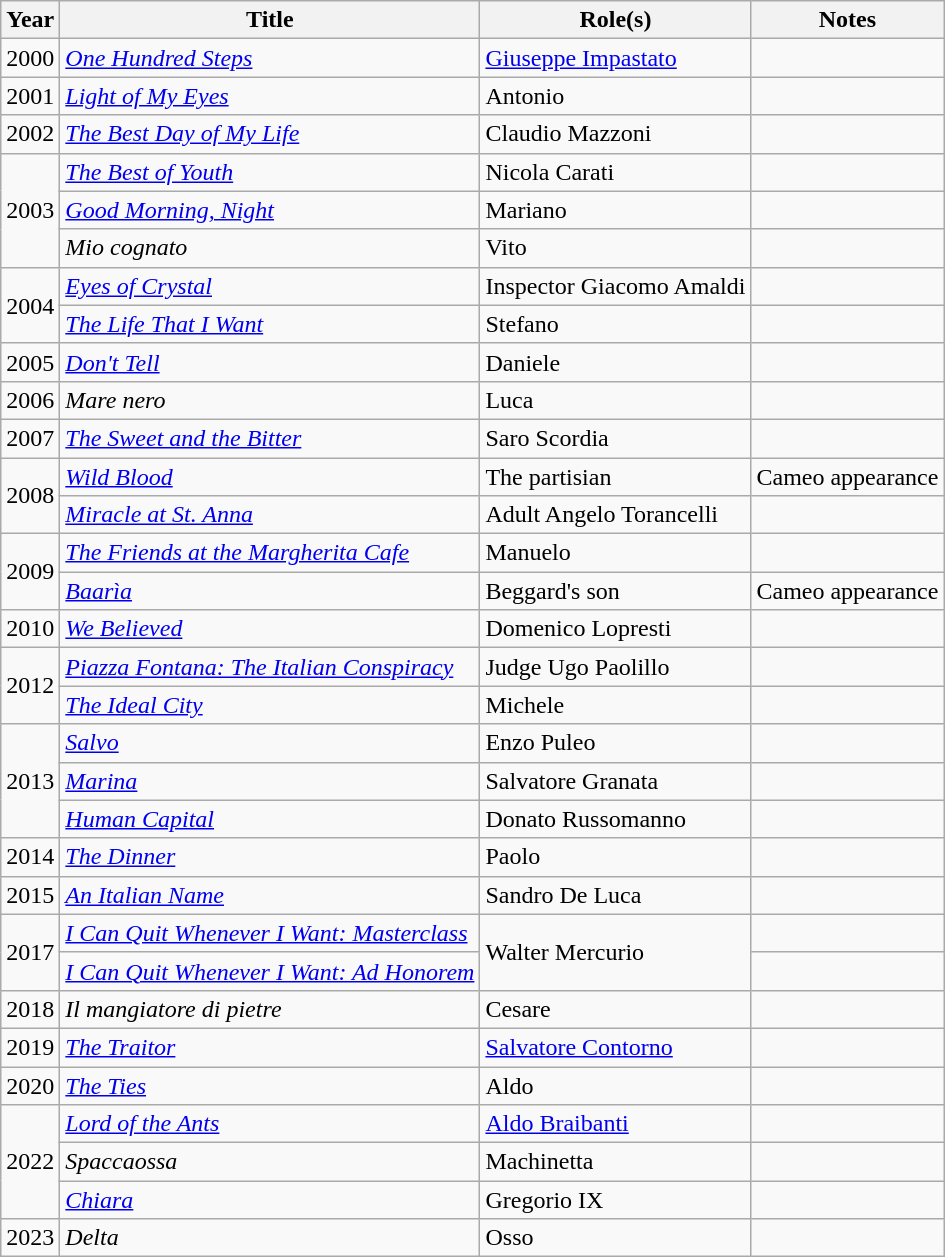<table class="wikitable plainrowheaders sortable">
<tr>
<th scope="col">Year</th>
<th scope="col">Title</th>
<th scope="col">Role(s)</th>
<th scope="col" class="unsortable">Notes</th>
</tr>
<tr>
<td>2000</td>
<td><em><a href='#'>One Hundred Steps</a></em></td>
<td><a href='#'>Giuseppe Impastato</a></td>
<td></td>
</tr>
<tr>
<td>2001</td>
<td><em><a href='#'>Light of My Eyes</a></em></td>
<td>Antonio</td>
<td></td>
</tr>
<tr>
<td>2002</td>
<td><em><a href='#'>The Best Day of My Life</a></em></td>
<td>Claudio Mazzoni</td>
<td></td>
</tr>
<tr>
<td rowspan="3">2003</td>
<td><em><a href='#'>The Best of Youth</a></em></td>
<td>Nicola Carati</td>
<td></td>
</tr>
<tr>
<td><em><a href='#'>Good Morning, Night</a></em></td>
<td>Mariano</td>
<td></td>
</tr>
<tr>
<td><em>Mio cognato</em></td>
<td>Vito</td>
<td></td>
</tr>
<tr>
<td rowspan="2">2004</td>
<td><em><a href='#'>Eyes of Crystal</a></em></td>
<td>Inspector Giacomo Amaldi</td>
<td></td>
</tr>
<tr>
<td><em><a href='#'>The Life That I Want</a></em></td>
<td>Stefano</td>
<td></td>
</tr>
<tr>
<td>2005</td>
<td><em><a href='#'>Don't Tell</a></em></td>
<td>Daniele</td>
<td></td>
</tr>
<tr>
<td>2006</td>
<td><em>Mare nero</em></td>
<td>Luca</td>
<td></td>
</tr>
<tr>
<td>2007</td>
<td><em><a href='#'>The Sweet and the Bitter</a></em></td>
<td>Saro Scordia</td>
<td></td>
</tr>
<tr>
<td rowspan="2">2008</td>
<td><em><a href='#'>Wild Blood</a></em></td>
<td>The partisian</td>
<td>Cameo appearance</td>
</tr>
<tr>
<td><em><a href='#'>Miracle at St. Anna</a></em></td>
<td>Adult Angelo Torancelli</td>
<td></td>
</tr>
<tr>
<td rowspan="2">2009</td>
<td><em><a href='#'>The Friends at the Margherita Cafe</a></em></td>
<td>Manuelo</td>
<td></td>
</tr>
<tr>
<td><em><a href='#'>Baarìa</a></em></td>
<td>Beggard's son</td>
<td>Cameo appearance</td>
</tr>
<tr>
<td>2010</td>
<td><em><a href='#'>We Believed</a></em></td>
<td>Domenico Lopresti</td>
<td></td>
</tr>
<tr>
<td rowspan="2">2012</td>
<td><em><a href='#'>Piazza Fontana: The Italian Conspiracy</a></em></td>
<td>Judge Ugo Paolillo</td>
<td></td>
</tr>
<tr>
<td><em><a href='#'>The Ideal City</a></em></td>
<td>Michele</td>
<td></td>
</tr>
<tr>
<td rowspan="3">2013</td>
<td><em><a href='#'>Salvo</a></em></td>
<td>Enzo Puleo</td>
<td></td>
</tr>
<tr>
<td><em><a href='#'>Marina</a></em></td>
<td>Salvatore Granata</td>
<td></td>
</tr>
<tr>
<td><em><a href='#'>Human Capital</a></em></td>
<td>Donato Russomanno</td>
<td></td>
</tr>
<tr>
<td>2014</td>
<td><em><a href='#'>The Dinner</a></em></td>
<td>Paolo</td>
<td></td>
</tr>
<tr>
<td>2015</td>
<td><em><a href='#'>An Italian Name</a></em></td>
<td>Sandro De Luca</td>
<td></td>
</tr>
<tr>
<td rowspan="2">2017</td>
<td><em><a href='#'>I Can Quit Whenever I Want: Masterclass</a></em></td>
<td rowspan="2">Walter Mercurio</td>
<td></td>
</tr>
<tr>
<td><em><a href='#'>I Can Quit Whenever I Want: Ad Honorem</a></em></td>
<td></td>
</tr>
<tr>
<td>2018</td>
<td><em>Il mangiatore di pietre</em></td>
<td>Cesare</td>
<td></td>
</tr>
<tr>
<td>2019</td>
<td><em><a href='#'>The Traitor</a></em></td>
<td><a href='#'>Salvatore Contorno</a></td>
<td></td>
</tr>
<tr>
<td>2020</td>
<td><em><a href='#'>The Ties</a></em></td>
<td>Aldo</td>
<td></td>
</tr>
<tr>
<td rowspan="3">2022</td>
<td><em><a href='#'>Lord of the Ants</a></em></td>
<td><a href='#'>Aldo Braibanti</a></td>
<td></td>
</tr>
<tr>
<td><em>Spaccaossa</em></td>
<td>Machinetta</td>
<td></td>
</tr>
<tr>
<td><em><a href='#'>Chiara</a></em></td>
<td>Gregorio IX</td>
<td></td>
</tr>
<tr>
<td>2023</td>
<td><em>Delta</em></td>
<td>Osso</td>
<td></td>
</tr>
</table>
